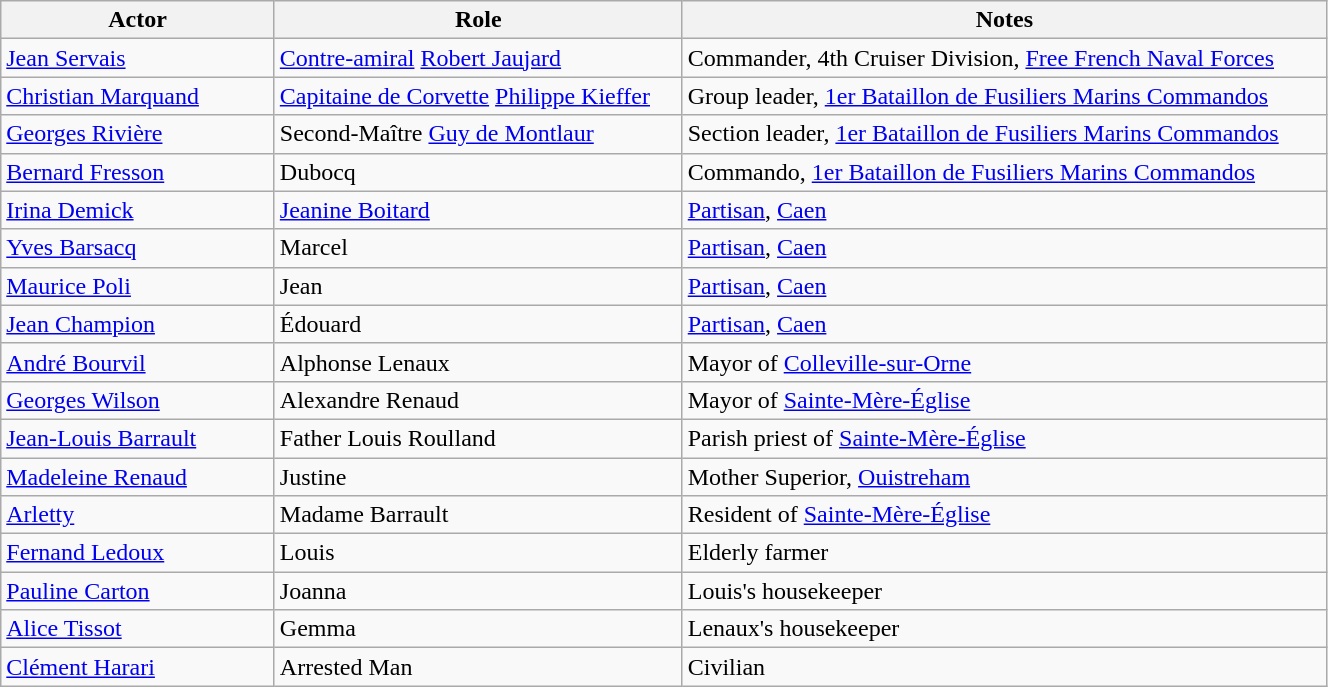<table class="wikitable" style="width:70%">
<tr>
<th style="width:175px">Actor</th>
<th>Role</th>
<th>Notes</th>
</tr>
<tr>
<td><a href='#'>Jean Servais</a></td>
<td><a href='#'>Contre-amiral</a> <a href='#'>Robert Jaujard</a></td>
<td>Commander, 4th Cruiser Division, <a href='#'>Free French Naval Forces</a></td>
</tr>
<tr>
<td><a href='#'>Christian Marquand</a></td>
<td><a href='#'>Capitaine de Corvette</a> <a href='#'>Philippe Kieffer</a></td>
<td>Group leader, <a href='#'>1er Bataillon de Fusiliers Marins Commandos</a></td>
</tr>
<tr>
<td><a href='#'>Georges Rivière</a></td>
<td>Second-Maître <a href='#'>Guy de Montlaur</a></td>
<td>Section leader, <a href='#'>1er Bataillon de Fusiliers Marins Commandos</a></td>
</tr>
<tr>
<td><a href='#'>Bernard Fresson</a></td>
<td>Dubocq</td>
<td>Commando, <a href='#'>1er Bataillon de Fusiliers Marins Commandos</a></td>
</tr>
<tr>
<td><a href='#'>Irina Demick</a></td>
<td><a href='#'>Jeanine Boitard</a></td>
<td><a href='#'>Partisan</a>, <a href='#'>Caen</a></td>
</tr>
<tr>
<td><a href='#'>Yves Barsacq</a></td>
<td>Marcel</td>
<td><a href='#'>Partisan</a>, <a href='#'>Caen</a></td>
</tr>
<tr>
<td><a href='#'>Maurice Poli</a></td>
<td>Jean</td>
<td><a href='#'>Partisan</a>, <a href='#'>Caen</a></td>
</tr>
<tr>
<td><a href='#'>Jean Champion</a></td>
<td>Édouard</td>
<td><a href='#'>Partisan</a>, <a href='#'>Caen</a></td>
</tr>
<tr>
<td><a href='#'>André Bourvil</a></td>
<td>Alphonse Lenaux</td>
<td>Mayor of <a href='#'>Colleville-sur-Orne</a></td>
</tr>
<tr>
<td><a href='#'>Georges Wilson</a></td>
<td>Alexandre Renaud</td>
<td>Mayor of <a href='#'>Sainte-Mère-Église</a></td>
</tr>
<tr>
<td><a href='#'>Jean-Louis Barrault</a></td>
<td>Father Louis Roulland</td>
<td>Parish priest of <a href='#'>Sainte-Mère-Église</a></td>
</tr>
<tr>
<td><a href='#'>Madeleine Renaud</a></td>
<td>Justine</td>
<td>Mother Superior, <a href='#'>Ouistreham</a></td>
</tr>
<tr>
<td><a href='#'>Arletty</a></td>
<td>Madame Barrault</td>
<td>Resident of <a href='#'>Sainte-Mère-Église</a></td>
</tr>
<tr>
<td><a href='#'>Fernand Ledoux</a></td>
<td>Louis</td>
<td>Elderly farmer</td>
</tr>
<tr>
<td><a href='#'>Pauline Carton</a></td>
<td>Joanna</td>
<td>Louis's housekeeper</td>
</tr>
<tr>
<td><a href='#'>Alice Tissot</a></td>
<td>Gemma</td>
<td>Lenaux's housekeeper</td>
</tr>
<tr>
<td><a href='#'>Clément Harari</a></td>
<td>Arrested Man</td>
<td>Civilian</td>
</tr>
</table>
